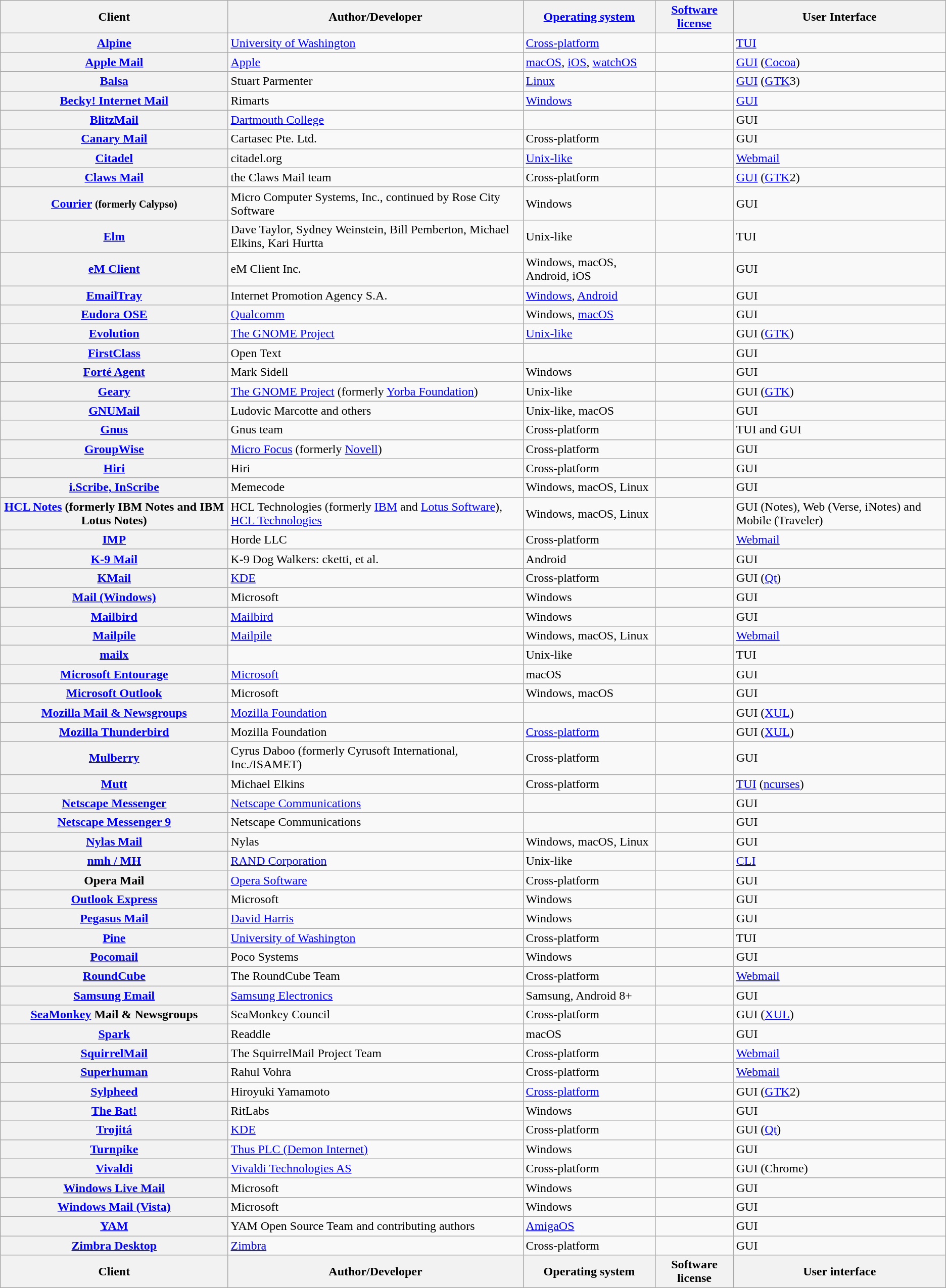<table class="wikitable sortable sticky-header">
<tr>
<th>Client</th>
<th>Author/Developer</th>
<th><a href='#'>Operating system</a></th>
<th><a href='#'>Software license</a></th>
<th>User Interface</th>
</tr>
<tr>
<th><a href='#'>Alpine</a></th>
<td><a href='#'>University of Washington</a></td>
<td><a href='#'>Cross-platform</a></td>
<td></td>
<td><a href='#'>TUI</a></td>
</tr>
<tr>
<th><a href='#'>Apple Mail</a></th>
<td><a href='#'>Apple</a></td>
<td><a href='#'>macOS</a>, <a href='#'>iOS</a>, <a href='#'>watchOS</a></td>
<td></td>
<td><a href='#'>GUI</a> (<a href='#'>Cocoa</a>)</td>
</tr>
<tr>
<th><a href='#'>Balsa</a></th>
<td>Stuart Parmenter</td>
<td><a href='#'>Linux</a></td>
<td></td>
<td><a href='#'>GUI</a> (<a href='#'>GTK</a>3)</td>
</tr>
<tr>
<th><a href='#'>Becky! Internet Mail</a></th>
<td>Rimarts</td>
<td><a href='#'>Windows</a></td>
<td></td>
<td><a href='#'>GUI</a></td>
</tr>
<tr>
<th><a href='#'>BlitzMail</a></th>
<td><a href='#'>Dartmouth College</a></td>
<td></td>
<td></td>
<td>GUI</td>
</tr>
<tr>
<th><a href='#'>Canary Mail</a></th>
<td>Cartasec Pte. Ltd.</td>
<td>Cross-platform</td>
<td></td>
<td>GUI</td>
</tr>
<tr>
<th><a href='#'>Citadel</a></th>
<td>citadel.org</td>
<td><a href='#'>Unix-like</a></td>
<td></td>
<td><a href='#'>Webmail</a></td>
</tr>
<tr>
<th><a href='#'>Claws Mail</a></th>
<td>the Claws Mail team</td>
<td>Cross-platform</td>
<td></td>
<td><a href='#'>GUI</a> (<a href='#'>GTK</a>2)</td>
</tr>
<tr>
<th><a href='#'>Courier</a> <small>(formerly Calypso)</small></th>
<td>Micro Computer Systems, Inc., continued by Rose City Software</td>
<td>Windows</td>
<td></td>
<td>GUI</td>
</tr>
<tr>
<th><a href='#'>Elm</a></th>
<td>Dave Taylor, Sydney Weinstein, Bill Pemberton, Michael Elkins, Kari Hurtta</td>
<td>Unix-like</td>
<td></td>
<td>TUI</td>
</tr>
<tr>
<th><a href='#'>eM Client</a></th>
<td>eM Client Inc.</td>
<td>Windows, macOS, Android, iOS</td>
<td></td>
<td>GUI</td>
</tr>
<tr>
<th><a href='#'>EmailTray</a></th>
<td>Internet Promotion Agency S.A.</td>
<td><a href='#'>Windows</a>, <a href='#'>Android</a></td>
<td></td>
<td>GUI</td>
</tr>
<tr>
<th><a href='#'>Eudora OSE</a></th>
<td><a href='#'>Qualcomm</a></td>
<td>Windows, <a href='#'>macOS</a></td>
<td></td>
<td>GUI</td>
</tr>
<tr>
<th><a href='#'>Evolution</a></th>
<td><a href='#'>The GNOME Project</a></td>
<td><a href='#'>Unix-like</a></td>
<td></td>
<td>GUI (<a href='#'>GTK</a>)</td>
</tr>
<tr>
<th><a href='#'>FirstClass</a></th>
<td>Open Text</td>
<td></td>
<td></td>
<td>GUI</td>
</tr>
<tr>
<th><a href='#'>Forté Agent</a></th>
<td>Mark Sidell</td>
<td>Windows</td>
<td></td>
<td>GUI</td>
</tr>
<tr>
<th><a href='#'>Geary</a></th>
<td><a href='#'>The GNOME Project</a> (formerly <a href='#'>Yorba Foundation</a>)</td>
<td>Unix-like</td>
<td></td>
<td>GUI (<a href='#'>GTK</a>)</td>
</tr>
<tr>
<th><a href='#'>GNUMail</a></th>
<td>Ludovic Marcotte and others</td>
<td>Unix-like, macOS</td>
<td></td>
<td>GUI</td>
</tr>
<tr>
<th><a href='#'>Gnus</a></th>
<td>Gnus team</td>
<td>Cross-platform</td>
<td></td>
<td>TUI and GUI</td>
</tr>
<tr>
<th><a href='#'>GroupWise</a></th>
<td><a href='#'>Micro Focus</a> (formerly <a href='#'>Novell</a>)</td>
<td>Cross-platform</td>
<td></td>
<td>GUI</td>
</tr>
<tr>
<th><a href='#'>Hiri</a></th>
<td>Hiri</td>
<td>Cross-platform</td>
<td></td>
<td>GUI</td>
</tr>
<tr>
<th><a href='#'>i.Scribe, InScribe</a></th>
<td>Memecode</td>
<td>Windows, macOS, Linux</td>
<td></td>
<td>GUI</td>
</tr>
<tr>
<th><a href='#'>HCL Notes</a> (formerly IBM Notes and IBM Lotus Notes)</th>
<td>HCL Technologies (formerly <a href='#'>IBM</a> and <a href='#'>Lotus Software</a>), <a href='#'>HCL Technologies</a></td>
<td>Windows, macOS, Linux</td>
<td></td>
<td>GUI (Notes), Web (Verse, iNotes) and Mobile (Traveler)</td>
</tr>
<tr>
<th><a href='#'>IMP</a></th>
<td>Horde LLC</td>
<td>Cross-platform</td>
<td></td>
<td><a href='#'>Webmail</a></td>
</tr>
<tr>
<th><a href='#'>K-9 Mail</a></th>
<td>K-9 Dog Walkers: cketti, et al.</td>
<td>Android</td>
<td></td>
<td>GUI</td>
</tr>
<tr>
<th><a href='#'>KMail</a></th>
<td><a href='#'>KDE</a></td>
<td>Cross-platform</td>
<td></td>
<td>GUI (<a href='#'>Qt</a>)</td>
</tr>
<tr>
<th><a href='#'>Mail (Windows)</a></th>
<td>Microsoft</td>
<td>Windows</td>
<td></td>
<td>GUI</td>
</tr>
<tr>
<th><a href='#'>Mailbird</a></th>
<td><a href='#'>Mailbird</a></td>
<td>Windows</td>
<td></td>
<td>GUI</td>
</tr>
<tr>
<th><a href='#'>Mailpile</a></th>
<td><a href='#'>Mailpile</a></td>
<td>Windows, macOS, Linux</td>
<td></td>
<td><a href='#'>Webmail</a></td>
</tr>
<tr>
<th><a href='#'>mailx</a></th>
<td></td>
<td>Unix-like</td>
<td></td>
<td>TUI</td>
</tr>
<tr>
<th><a href='#'>Microsoft Entourage</a></th>
<td><a href='#'>Microsoft</a></td>
<td>macOS</td>
<td></td>
<td>GUI</td>
</tr>
<tr>
<th><a href='#'>Microsoft Outlook</a></th>
<td>Microsoft</td>
<td>Windows, macOS</td>
<td></td>
<td>GUI</td>
</tr>
<tr>
<th><a href='#'>Mozilla Mail & Newsgroups</a></th>
<td><a href='#'>Mozilla Foundation</a></td>
<td></td>
<td></td>
<td>GUI (<a href='#'>XUL</a>)</td>
</tr>
<tr>
<th><a href='#'>Mozilla Thunderbird</a></th>
<td>Mozilla Foundation</td>
<td><a href='#'>Cross-platform</a></td>
<td></td>
<td>GUI (<a href='#'>XUL</a>)</td>
</tr>
<tr>
<th><a href='#'>Mulberry</a></th>
<td>Cyrus Daboo (formerly Cyrusoft International, Inc./ISAMET)</td>
<td>Cross-platform</td>
<td></td>
<td>GUI</td>
</tr>
<tr>
<th><a href='#'>Mutt</a></th>
<td>Michael Elkins</td>
<td>Cross-platform</td>
<td></td>
<td><a href='#'>TUI</a> (<a href='#'>ncurses</a>)</td>
</tr>
<tr>
<th><a href='#'>Netscape Messenger</a></th>
<td><a href='#'>Netscape Communications</a></td>
<td></td>
<td></td>
<td>GUI</td>
</tr>
<tr>
<th><a href='#'>Netscape Messenger 9</a></th>
<td>Netscape Communications</td>
<td></td>
<td></td>
<td>GUI</td>
</tr>
<tr>
<th><a href='#'>Nylas Mail</a></th>
<td>Nylas</td>
<td>Windows, macOS, Linux</td>
<td></td>
<td>GUI</td>
</tr>
<tr>
<th><a href='#'>nmh / MH</a></th>
<td><a href='#'>RAND Corporation</a></td>
<td>Unix-like</td>
<td></td>
<td><a href='#'>CLI</a></td>
</tr>
<tr>
<th>Opera Mail</th>
<td><a href='#'>Opera Software</a></td>
<td>Cross-platform</td>
<td></td>
<td>GUI</td>
</tr>
<tr>
<th><a href='#'>Outlook Express</a></th>
<td>Microsoft</td>
<td>Windows</td>
<td></td>
<td>GUI</td>
</tr>
<tr>
<th><a href='#'>Pegasus Mail</a></th>
<td><a href='#'>David Harris</a></td>
<td>Windows</td>
<td></td>
<td>GUI</td>
</tr>
<tr>
<th><a href='#'>Pine</a></th>
<td><a href='#'>University of Washington</a></td>
<td>Cross-platform</td>
<td></td>
<td>TUI</td>
</tr>
<tr>
<th><a href='#'>Pocomail</a></th>
<td>Poco Systems</td>
<td>Windows</td>
<td></td>
<td>GUI</td>
</tr>
<tr>
<th><a href='#'>RoundCube</a></th>
<td>The RoundCube Team</td>
<td>Cross-platform</td>
<td></td>
<td><a href='#'>Webmail</a></td>
</tr>
<tr>
<th><a href='#'>Samsung Email</a></th>
<td><a href='#'>Samsung Electronics</a></td>
<td>Samsung, Android 8+</td>
<td></td>
<td>GUI</td>
</tr>
<tr>
<th><a href='#'>SeaMonkey</a> Mail & Newsgroups</th>
<td>SeaMonkey Council</td>
<td>Cross-platform</td>
<td></td>
<td>GUI (<a href='#'>XUL</a>)</td>
</tr>
<tr>
<th><a href='#'>Spark</a></th>
<td>Readdle</td>
<td>macOS</td>
<td></td>
<td>GUI</td>
</tr>
<tr>
<th><a href='#'>SquirrelMail</a></th>
<td>The SquirrelMail Project Team</td>
<td>Cross-platform</td>
<td></td>
<td><a href='#'>Webmail</a></td>
</tr>
<tr>
<th><a href='#'>Superhuman</a></th>
<td>Rahul Vohra</td>
<td>Cross-platform</td>
<td></td>
<td><a href='#'>Webmail</a></td>
</tr>
<tr>
<th><a href='#'>Sylpheed</a></th>
<td>Hiroyuki Yamamoto</td>
<td><a href='#'>Cross-platform</a></td>
<td></td>
<td>GUI (<a href='#'>GTK</a>2)</td>
</tr>
<tr>
<th><a href='#'>The Bat!</a></th>
<td>RitLabs</td>
<td>Windows</td>
<td></td>
<td>GUI</td>
</tr>
<tr>
<th><a href='#'>Trojitá</a></th>
<td><a href='#'>KDE</a></td>
<td>Cross-platform</td>
<td></td>
<td>GUI (<a href='#'>Qt</a>)</td>
</tr>
<tr>
<th><a href='#'>Turnpike</a></th>
<td><a href='#'>Thus PLC (Demon Internet)</a></td>
<td>Windows</td>
<td></td>
<td>GUI</td>
</tr>
<tr>
<th><a href='#'>Vivaldi</a></th>
<td><a href='#'>Vivaldi Technologies AS</a></td>
<td>Cross-platform</td>
<td></td>
<td>GUI (Chrome)</td>
</tr>
<tr>
<th><a href='#'>Windows Live Mail</a></th>
<td>Microsoft</td>
<td>Windows</td>
<td></td>
<td>GUI</td>
</tr>
<tr>
<th><a href='#'>Windows Mail (Vista)</a></th>
<td>Microsoft</td>
<td>Windows</td>
<td></td>
<td>GUI</td>
</tr>
<tr>
<th><a href='#'>YAM</a></th>
<td>YAM Open Source Team and contributing authors</td>
<td><a href='#'>AmigaOS</a></td>
<td></td>
<td>GUI</td>
</tr>
<tr>
<th><a href='#'>Zimbra Desktop</a></th>
<td><a href='#'>Zimbra</a></td>
<td>Cross-platform</td>
<td></td>
<td>GUI</td>
</tr>
<tr class="sortbottom">
<th>Client</th>
<th>Author/Developer</th>
<th>Operating system</th>
<th>Software license</th>
<th>User interface</th>
</tr>
</table>
